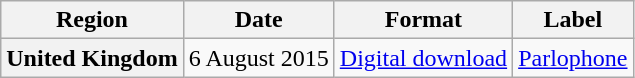<table class="wikitable plainrowheaders" style="text-align:center;">
<tr>
<th>Region</th>
<th>Date</th>
<th>Format</th>
<th>Label</th>
</tr>
<tr>
<th scope="row">United Kingdom</th>
<td>6 August 2015</td>
<td><a href='#'>Digital download</a></td>
<td><a href='#'>Parlophone</a></td>
</tr>
</table>
